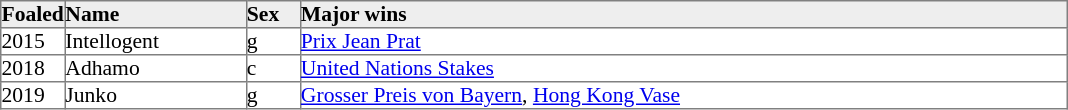<table border="1" cellpadding="0" style="border-collapse: collapse; font-size:90%">
<tr bgcolor="#eeeeee">
<td width="35px"><strong>Foaled</strong></td>
<td width="120px"><strong>Name</strong></td>
<td width="35px"><strong>Sex</strong></td>
<td width="510px"><strong>Major wins</strong></td>
</tr>
<tr>
<td>2015</td>
<td>Intellogent</td>
<td>g</td>
<td><a href='#'>Prix Jean Prat</a></td>
</tr>
<tr>
<td>2018</td>
<td>Adhamo</td>
<td>c</td>
<td><a href='#'>United Nations Stakes</a></td>
</tr>
<tr>
<td>2019</td>
<td>Junko</td>
<td>g</td>
<td><a href='#'>Grosser Preis von Bayern</a>, <a href='#'>Hong Kong Vase</a></td>
</tr>
</table>
